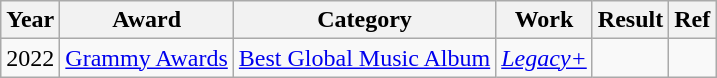<table class="wikitable">
<tr>
<th>Year</th>
<th>Award</th>
<th>Category</th>
<th>Work</th>
<th>Result</th>
<th>Ref</th>
</tr>
<tr>
<td>2022</td>
<td><a href='#'>Grammy Awards</a></td>
<td><a href='#'>Best Global Music Album</a></td>
<td><em><a href='#'>Legacy+</a></em></td>
<td></td>
<td></td>
</tr>
</table>
